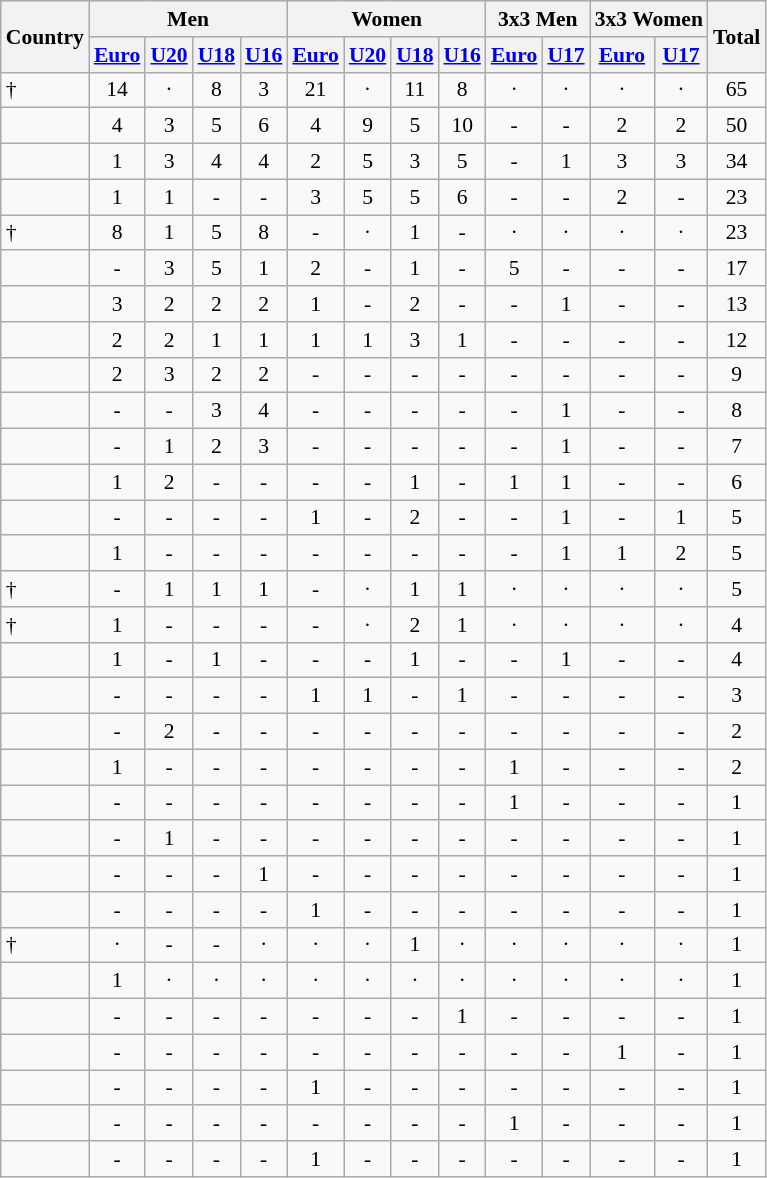<table class="wikitable sortable" style="font-size:90%">
<tr>
<th rowspan="2">Country</th>
<th colspan="4">Men</th>
<th colspan="4">Women</th>
<th colspan="2">3x3 Men</th>
<th colspan="2">3x3 Women</th>
<th rowspan="2">Total</th>
</tr>
<tr>
<th><a href='#'>Euro</a></th>
<th><a href='#'>U20</a></th>
<th><a href='#'>U18</a></th>
<th><a href='#'>U16</a></th>
<th><a href='#'>Euro</a></th>
<th><a href='#'>U20</a></th>
<th><a href='#'>U18</a></th>
<th><a href='#'>U16</a></th>
<th><a href='#'>Euro</a></th>
<th><a href='#'>U17</a></th>
<th><a href='#'>Euro</a></th>
<th><a href='#'>U17</a></th>
</tr>
<tr align="center">
<td align="left"><em></em>  †</td>
<td>14</td>
<td>·</td>
<td>8</td>
<td>3</td>
<td>21</td>
<td>·</td>
<td>11</td>
<td>8</td>
<td>·</td>
<td>·</td>
<td>·</td>
<td>·</td>
<td>65</td>
</tr>
<tr align="center">
<td align="left"></td>
<td>4</td>
<td>3</td>
<td>5</td>
<td>6</td>
<td>4</td>
<td>9</td>
<td>5</td>
<td>10</td>
<td>-</td>
<td>-</td>
<td>2</td>
<td>2</td>
<td>50</td>
</tr>
<tr align="center">
<td align="left"></td>
<td>1</td>
<td>3</td>
<td>4</td>
<td>4</td>
<td>2</td>
<td>5</td>
<td>3</td>
<td>5</td>
<td>-</td>
<td>1</td>
<td>3</td>
<td>3</td>
<td>34</td>
</tr>
<tr align="center">
<td align="left"></td>
<td>1</td>
<td>1</td>
<td>-</td>
<td>-</td>
<td>3</td>
<td>5</td>
<td>5</td>
<td>6</td>
<td>-</td>
<td>-</td>
<td>2</td>
<td>-</td>
<td>23</td>
</tr>
<tr align="center">
<td align="left"><em></em>  †</td>
<td>8</td>
<td>1</td>
<td>5</td>
<td>8</td>
<td>-</td>
<td>·</td>
<td>1</td>
<td>-</td>
<td>·</td>
<td>·</td>
<td>·</td>
<td>·</td>
<td>23</td>
</tr>
<tr align="center">
<td align="left"></td>
<td>-</td>
<td>3</td>
<td>5</td>
<td>1</td>
<td>2</td>
<td>-</td>
<td>1</td>
<td>-</td>
<td>5</td>
<td>-</td>
<td>-</td>
<td>-</td>
<td>17</td>
</tr>
<tr align="center">
<td align="left"></td>
<td>3</td>
<td>2</td>
<td>2</td>
<td>2</td>
<td>1</td>
<td>-</td>
<td>2</td>
<td>-</td>
<td>-</td>
<td>1</td>
<td>-</td>
<td>-</td>
<td>13</td>
</tr>
<tr align="center">
<td align="left"></td>
<td>2</td>
<td>2</td>
<td>1</td>
<td>1</td>
<td>1</td>
<td>1</td>
<td>3</td>
<td>1</td>
<td>-</td>
<td>-</td>
<td>-</td>
<td>-</td>
<td>12</td>
</tr>
<tr align="center">
<td align="left"></td>
<td>2</td>
<td>3</td>
<td>2</td>
<td>2</td>
<td>-</td>
<td>-</td>
<td>-</td>
<td>-</td>
<td>-</td>
<td>-</td>
<td>-</td>
<td>-</td>
<td>9</td>
</tr>
<tr align="center">
<td align="left"></td>
<td>-</td>
<td>-</td>
<td>3</td>
<td>4</td>
<td>-</td>
<td>-</td>
<td>-</td>
<td>-</td>
<td>-</td>
<td>1</td>
<td>-</td>
<td>-</td>
<td>8</td>
</tr>
<tr align="center">
<td align="left"></td>
<td>-</td>
<td>1</td>
<td>2</td>
<td>3</td>
<td>-</td>
<td>-</td>
<td>-</td>
<td>-</td>
<td>-</td>
<td>1</td>
<td>-</td>
<td>-</td>
<td>7</td>
</tr>
<tr align="center">
<td align="left"></td>
<td>1</td>
<td>2</td>
<td>-</td>
<td>-</td>
<td>-</td>
<td>-</td>
<td>1</td>
<td>-</td>
<td>1</td>
<td>1</td>
<td>-</td>
<td>-</td>
<td>6</td>
</tr>
<tr align="center">
<td align="left"></td>
<td>-</td>
<td>-</td>
<td>-</td>
<td>-</td>
<td>1</td>
<td>-</td>
<td>2</td>
<td>-</td>
<td>-</td>
<td>1</td>
<td>-</td>
<td>1</td>
<td>5</td>
</tr>
<tr align="center">
<td align="left"></td>
<td>1</td>
<td>-</td>
<td>-</td>
<td>-</td>
<td>-</td>
<td>-</td>
<td>-</td>
<td>-</td>
<td>-</td>
<td>1</td>
<td>1</td>
<td>2</td>
<td>5</td>
</tr>
<tr align="center">
<td align="left"><em></em>  †</td>
<td>-</td>
<td>1</td>
<td>1</td>
<td>1</td>
<td>-</td>
<td>·</td>
<td>1</td>
<td>1</td>
<td>·</td>
<td>·</td>
<td>·</td>
<td>·</td>
<td>5</td>
</tr>
<tr align="center">
<td align="left"><em></em>  †</td>
<td>1</td>
<td>-</td>
<td>-</td>
<td>-</td>
<td>-</td>
<td>·</td>
<td>2</td>
<td>1</td>
<td>·</td>
<td>·</td>
<td>·</td>
<td>·</td>
<td>4</td>
</tr>
<tr align="center">
<td align="left"></td>
<td>1</td>
<td>-</td>
<td>1</td>
<td>-</td>
<td>-</td>
<td>-</td>
<td>1</td>
<td>-</td>
<td>-</td>
<td>1</td>
<td>-</td>
<td>-</td>
<td>4</td>
</tr>
<tr align="center">
<td align="left"></td>
<td>-</td>
<td>-</td>
<td>-</td>
<td>-</td>
<td>1</td>
<td>1</td>
<td>-</td>
<td>1</td>
<td>-</td>
<td>-</td>
<td>-</td>
<td>-</td>
<td>3</td>
</tr>
<tr align="center">
<td align="left"></td>
<td>-</td>
<td>2</td>
<td>-</td>
<td>-</td>
<td>-</td>
<td>-</td>
<td>-</td>
<td>-</td>
<td>-</td>
<td>-</td>
<td>-</td>
<td>-</td>
<td>2</td>
</tr>
<tr align="center">
<td align="left"></td>
<td>1</td>
<td>-</td>
<td>-</td>
<td>-</td>
<td>-</td>
<td>-</td>
<td>-</td>
<td>-</td>
<td>1</td>
<td>-</td>
<td>-</td>
<td>-</td>
<td>2</td>
</tr>
<tr align="center">
<td align="left"></td>
<td>-</td>
<td>-</td>
<td>-</td>
<td>-</td>
<td>-</td>
<td>-</td>
<td>-</td>
<td>-</td>
<td>1</td>
<td>-</td>
<td>-</td>
<td>-</td>
<td>1</td>
</tr>
<tr align="center">
<td align="left"></td>
<td>-</td>
<td>1</td>
<td>-</td>
<td>-</td>
<td>-</td>
<td>-</td>
<td>-</td>
<td>-</td>
<td>-</td>
<td>-</td>
<td>-</td>
<td>-</td>
<td>1</td>
</tr>
<tr align="center">
<td align="left"></td>
<td>-</td>
<td>-</td>
<td>-</td>
<td>1</td>
<td>-</td>
<td>-</td>
<td>-</td>
<td>-</td>
<td>-</td>
<td>-</td>
<td>-</td>
<td>-</td>
<td>1</td>
</tr>
<tr align="center">
<td align="left"></td>
<td>-</td>
<td>-</td>
<td>-</td>
<td>-</td>
<td>1</td>
<td>-</td>
<td>-</td>
<td>-</td>
<td>-</td>
<td>-</td>
<td>-</td>
<td>-</td>
<td>1</td>
</tr>
<tr align="center">
<td align="left"><em></em>  †</td>
<td>·</td>
<td>-</td>
<td>-</td>
<td>·</td>
<td>·</td>
<td>·</td>
<td>1</td>
<td>·</td>
<td>·</td>
<td>·</td>
<td>·</td>
<td>·</td>
<td>1</td>
</tr>
<tr align="center">
<td align="left"><em></em></td>
<td>1</td>
<td>·</td>
<td>·</td>
<td>·</td>
<td>·</td>
<td>·</td>
<td>·</td>
<td>·</td>
<td>·</td>
<td>·</td>
<td>·</td>
<td>·</td>
<td>1</td>
</tr>
<tr align="center">
<td align="left"></td>
<td>-</td>
<td>-</td>
<td>-</td>
<td>-</td>
<td>-</td>
<td>-</td>
<td>-</td>
<td>1</td>
<td>-</td>
<td>-</td>
<td>-</td>
<td>-</td>
<td>1</td>
</tr>
<tr align="center">
<td align="left"></td>
<td>-</td>
<td>-</td>
<td>-</td>
<td>-</td>
<td>-</td>
<td>-</td>
<td>-</td>
<td>-</td>
<td>-</td>
<td>-</td>
<td>1</td>
<td>-</td>
<td>1</td>
</tr>
<tr align="center">
<td align="left"></td>
<td>-</td>
<td>-</td>
<td>-</td>
<td>-</td>
<td>1</td>
<td>-</td>
<td>-</td>
<td>-</td>
<td>-</td>
<td>-</td>
<td>-</td>
<td>-</td>
<td>1</td>
</tr>
<tr align="center">
<td align="left"></td>
<td>-</td>
<td>-</td>
<td>-</td>
<td>-</td>
<td>-</td>
<td>-</td>
<td>-</td>
<td>-</td>
<td>1</td>
<td>-</td>
<td>-</td>
<td>-</td>
<td>1</td>
</tr>
<tr align="center">
<td align="left"></td>
<td>-</td>
<td>-</td>
<td>-</td>
<td>-</td>
<td>1</td>
<td>-</td>
<td>-</td>
<td>-</td>
<td>-</td>
<td>-</td>
<td>-</td>
<td>-</td>
<td>1</td>
</tr>
</table>
